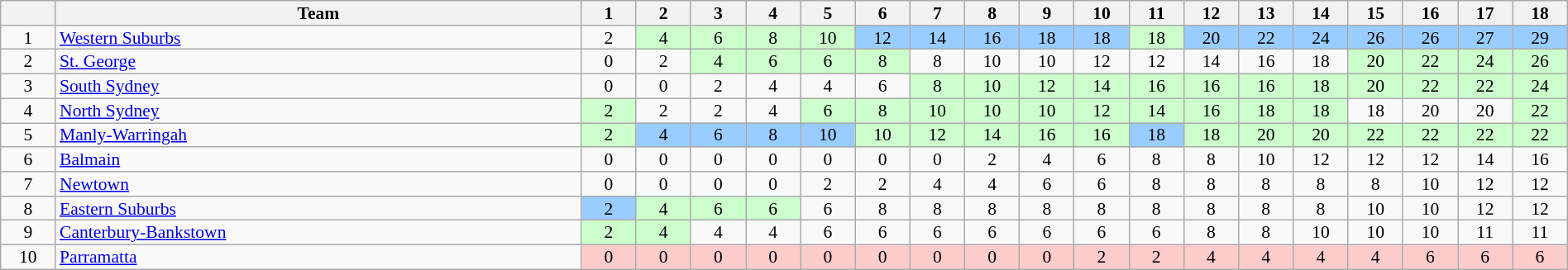<table class="wikitable" style="text-align:center; line-height: 90%; font-size:90%;" width=100%>
<tr>
<th width=20 abbr="Position"></th>
<th width=250>Team</th>
<th width=20 abbr="Round 1">1</th>
<th width=20 abbr="Round 2">2</th>
<th width=20 abbr="Round 3">3</th>
<th width=20 abbr="Round 4">4</th>
<th width=20 abbr="Round 5">5</th>
<th width=20 abbr="Round 6">6</th>
<th width=20 abbr="Round 7">7</th>
<th width=20 abbr="Round 8">8</th>
<th width=20 abbr="Round 9">9</th>
<th width=20 abbr="Round 10">10</th>
<th width=20 abbr="Round 11">11</th>
<th width=20 abbr="Round 12">12</th>
<th width=20 abbr="Round 13">13</th>
<th width=20 abbr="Round 14">14</th>
<th width=20 abbr="Round 15">15</th>
<th width=20 abbr="Round 16">16</th>
<th width=20 abbr="Round 17">17</th>
<th width=20 abbr="Round 18">18</th>
</tr>
<tr>
<td>1</td>
<td style="text-align:left;"> <a href='#'>Western Suburbs</a></td>
<td>2</td>
<td style="background: #ccffcc;">4</td>
<td style="background: #ccffcc;">6</td>
<td style="background: #ccffcc;">8</td>
<td style="background: #ccffcc;">10</td>
<td style="background: #99ccff;">12</td>
<td style="background: #99ccff;">14</td>
<td style="background: #99ccff;">16</td>
<td style="background: #99ccff;">18</td>
<td style="background: #99ccff;">18</td>
<td style="background: #ccffcc;">18</td>
<td style="background: #99ccff;">20</td>
<td style="background: #99ccff;">22</td>
<td style="background: #99ccff;">24</td>
<td style="background: #99ccff;">26</td>
<td style="background: #99ccff;">26</td>
<td style="background: #99ccff;">27</td>
<td style="background: #99ccff;">29</td>
</tr>
<tr>
<td>2</td>
<td style="text-align:left;"> <a href='#'>St. George</a></td>
<td>0</td>
<td>2</td>
<td style="background: #ccffcc;">4</td>
<td style="background: #ccffcc;">6</td>
<td style="background: #ccffcc;">6</td>
<td style="background: #ccffcc;">8</td>
<td>8</td>
<td>10</td>
<td>10</td>
<td>12</td>
<td>12</td>
<td>14</td>
<td>16</td>
<td>18</td>
<td style="background: #ccffcc;">20</td>
<td style="background: #ccffcc;">22</td>
<td style="background: #ccffcc;">24</td>
<td style="background: #ccffcc;">26</td>
</tr>
<tr>
<td>3</td>
<td style="text-align:left;"> <a href='#'>South Sydney</a></td>
<td>0</td>
<td>0</td>
<td>2</td>
<td>4</td>
<td>4</td>
<td>6</td>
<td style="background: #ccffcc;">8</td>
<td style="background: #ccffcc;">10</td>
<td style="background: #ccffcc;">12</td>
<td style="background: #ccffcc;">14</td>
<td style="background: #ccffcc;">16</td>
<td style="background: #ccffcc;">16</td>
<td style="background: #ccffcc;">16</td>
<td style="background: #ccffcc;">18</td>
<td style="background: #ccffcc;">20</td>
<td style="background: #ccffcc;">22</td>
<td style="background: #ccffcc;">22</td>
<td style="background: #ccffcc;">24</td>
</tr>
<tr>
<td>4</td>
<td style="text-align:left;"> <a href='#'>North Sydney</a></td>
<td style="background: #ccffcc;">2</td>
<td>2</td>
<td>2</td>
<td>4</td>
<td style="background: #ccffcc;">6</td>
<td style="background: #ccffcc;">8</td>
<td style="background: #ccffcc;">10</td>
<td style="background: #ccffcc;">10</td>
<td style="background: #ccffcc;">10</td>
<td style="background: #ccffcc;">12</td>
<td style="background: #ccffcc;">14</td>
<td style="background: #ccffcc;">16</td>
<td style="background: #ccffcc;">18</td>
<td style="background: #ccffcc;">18</td>
<td>18</td>
<td>20</td>
<td>20</td>
<td style="background: #ccffcc;">22</td>
</tr>
<tr>
<td>5</td>
<td style="text-align:left;"> <a href='#'>Manly-Warringah</a></td>
<td style="background: #ccffcc;">2</td>
<td style="background: #99ccff;">4</td>
<td style="background: #99ccff;">6</td>
<td style="background: #99ccff;">8</td>
<td style="background: #99ccff;">10</td>
<td style="background: #ccffcc;">10</td>
<td style="background: #ccffcc;">12</td>
<td style="background: #ccffcc;">14</td>
<td style="background: #ccffcc;">16</td>
<td style="background: #ccffcc;">16</td>
<td style="background: #99ccff;">18</td>
<td style="background: #ccffcc;">18</td>
<td style="background: #ccffcc;">20</td>
<td style="background: #ccffcc;">20</td>
<td style="background: #ccffcc;">22</td>
<td style="background: #ccffcc;">22</td>
<td style="background: #ccffcc;">22</td>
<td style="background: #ccffcc;">22</td>
</tr>
<tr>
<td>6</td>
<td style="text-align:left;"> <a href='#'>Balmain</a></td>
<td>0</td>
<td>0</td>
<td>0</td>
<td>0</td>
<td>0</td>
<td>0</td>
<td>0</td>
<td>2</td>
<td>4</td>
<td>6</td>
<td>8</td>
<td>8</td>
<td>10</td>
<td>12</td>
<td>12</td>
<td>12</td>
<td>14</td>
<td>16</td>
</tr>
<tr>
<td>7</td>
<td style="text-align:left;"> <a href='#'>Newtown</a></td>
<td>0</td>
<td>0</td>
<td>0</td>
<td>0</td>
<td>2</td>
<td>2</td>
<td>4</td>
<td>4</td>
<td>6</td>
<td>6</td>
<td>8</td>
<td>8</td>
<td>8</td>
<td>8</td>
<td>8</td>
<td>10</td>
<td>12</td>
<td>12</td>
</tr>
<tr>
<td>8</td>
<td style="text-align:left;"> <a href='#'>Eastern Suburbs</a></td>
<td style="background: #99ccff;">2</td>
<td style="background: #ccffcc;">4</td>
<td style="background: #ccffcc;">6</td>
<td style="background: #ccffcc;">6</td>
<td>6</td>
<td>8</td>
<td>8</td>
<td>8</td>
<td>8</td>
<td>8</td>
<td>8</td>
<td>8</td>
<td>8</td>
<td>8</td>
<td>10</td>
<td>10</td>
<td>12</td>
<td>12</td>
</tr>
<tr>
<td>9</td>
<td style="text-align:left;"> <a href='#'>Canterbury-Bankstown</a></td>
<td style="background: #ccffcc;">2</td>
<td style="background: #ccffcc;">4</td>
<td>4</td>
<td>4</td>
<td>6</td>
<td>6</td>
<td>6</td>
<td>6</td>
<td>6</td>
<td>6</td>
<td>6</td>
<td>8</td>
<td>8</td>
<td>10</td>
<td>10</td>
<td>10</td>
<td>11</td>
<td>11</td>
</tr>
<tr>
<td>10</td>
<td style="text-align:left;"> <a href='#'>Parramatta</a></td>
<td style="background: #ffcccc;">0</td>
<td style="background: #ffcccc;">0</td>
<td style="background: #ffcccc;">0</td>
<td style="background: #ffcccc;">0</td>
<td style="background: #ffcccc;">0</td>
<td style="background: #ffcccc;">0</td>
<td style="background: #ffcccc;">0</td>
<td style="background: #ffcccc;">0</td>
<td style="background: #ffcccc;">0</td>
<td style="background: #ffcccc;">2</td>
<td style="background: #ffcccc;">2</td>
<td style="background: #ffcccc;">4</td>
<td style="background: #ffcccc;">4</td>
<td style="background: #ffcccc;">4</td>
<td style="background: #ffcccc;">4</td>
<td style="background: #ffcccc;">6</td>
<td style="background: #ffcccc;">6</td>
<td style="background: #ffcccc;">6</td>
</tr>
</table>
